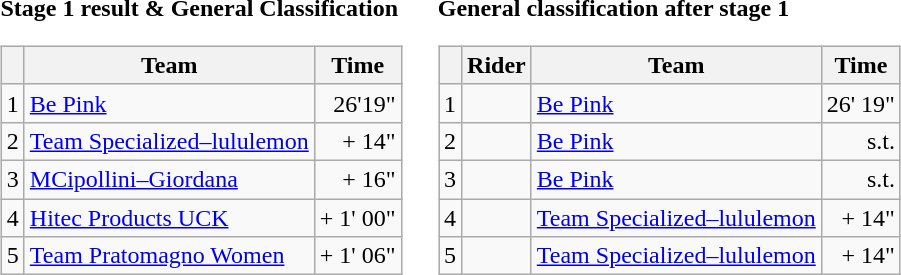<table>
<tr>
<td><strong>Stage 1 result & General Classification</strong><br><table class="wikitable">
<tr>
<th></th>
<th>Team</th>
<th>Time</th>
</tr>
<tr>
<td>1</td>
<td><a href='#'>Be Pink</a></td>
<td align="right">26'19"</td>
</tr>
<tr>
<td>2</td>
<td><a href='#'>Team Specialized–lululemon</a></td>
<td align="right">+ 14"</td>
</tr>
<tr>
<td>3</td>
<td><a href='#'>MCipollini–Giordana</a></td>
<td align="right">+ 16"</td>
</tr>
<tr>
<td>4</td>
<td><a href='#'>Hitec Products UCK</a></td>
<td align="right">+ 1' 00"</td>
</tr>
<tr>
<td>5</td>
<td><a href='#'>Team Pratomagno Women</a></td>
<td align="right">+ 1' 06"</td>
</tr>
</table>
</td>
<td></td>
<td><strong>General classification after stage 1</strong><br><table class="wikitable">
<tr>
<th></th>
<th>Rider</th>
<th>Team</th>
<th>Time</th>
</tr>
<tr>
<td>1</td>
<td> </td>
<td><a href='#'>Be Pink</a></td>
<td align="right">26' 19"</td>
</tr>
<tr>
<td>2</td>
<td></td>
<td><a href='#'>Be Pink</a></td>
<td align="right">s.t.</td>
</tr>
<tr>
<td>3</td>
<td></td>
<td><a href='#'>Be Pink</a></td>
<td align="right">s.t.</td>
</tr>
<tr>
<td>4</td>
<td></td>
<td><a href='#'>Team Specialized–lululemon</a></td>
<td align="right">+ 14"</td>
</tr>
<tr>
<td>5</td>
<td></td>
<td><a href='#'>Team Specialized–lululemon</a></td>
<td align="right">+ 14"</td>
</tr>
</table>
</td>
</tr>
</table>
